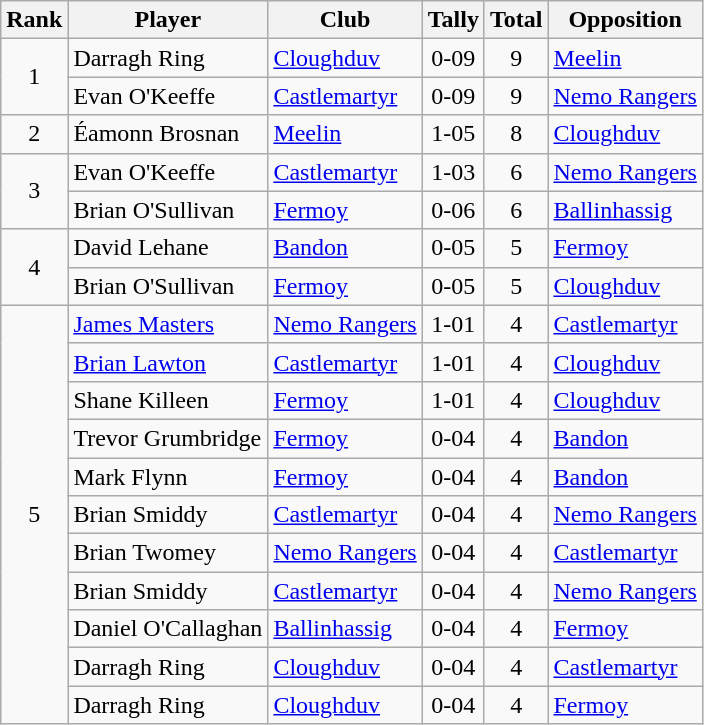<table class="wikitable">
<tr>
<th>Rank</th>
<th>Player</th>
<th>Club</th>
<th>Tally</th>
<th>Total</th>
<th>Opposition</th>
</tr>
<tr>
<td rowspan="2" style="text-align:center;">1</td>
<td>Darragh Ring</td>
<td><a href='#'>Cloughduv</a></td>
<td align=center>0-09</td>
<td align=center>9</td>
<td><a href='#'>Meelin</a></td>
</tr>
<tr>
<td>Evan O'Keeffe</td>
<td><a href='#'>Castlemartyr</a></td>
<td align=center>0-09</td>
<td align=center>9</td>
<td><a href='#'>Nemo Rangers</a></td>
</tr>
<tr>
<td rowspan="1" style="text-align:center;">2</td>
<td>Éamonn Brosnan</td>
<td><a href='#'>Meelin</a></td>
<td align=center>1-05</td>
<td align=center>8</td>
<td><a href='#'>Cloughduv</a></td>
</tr>
<tr>
<td rowspan="2" style="text-align:center;">3</td>
<td>Evan O'Keeffe</td>
<td><a href='#'>Castlemartyr</a></td>
<td align=center>1-03</td>
<td align=center>6</td>
<td><a href='#'>Nemo Rangers</a></td>
</tr>
<tr>
<td>Brian O'Sullivan</td>
<td><a href='#'>Fermoy</a></td>
<td align=center>0-06</td>
<td align=center>6</td>
<td><a href='#'>Ballinhassig</a></td>
</tr>
<tr>
<td rowspan="2" style="text-align:center;">4</td>
<td>David Lehane</td>
<td><a href='#'>Bandon</a></td>
<td align=center>0-05</td>
<td align=center>5</td>
<td><a href='#'>Fermoy</a></td>
</tr>
<tr>
<td>Brian O'Sullivan</td>
<td><a href='#'>Fermoy</a></td>
<td align=center>0-05</td>
<td align=center>5</td>
<td><a href='#'>Cloughduv</a></td>
</tr>
<tr>
<td rowspan="11" style="text-align:center;">5</td>
<td><a href='#'>James Masters</a></td>
<td><a href='#'>Nemo Rangers</a></td>
<td align=center>1-01</td>
<td align=center>4</td>
<td><a href='#'>Castlemartyr</a></td>
</tr>
<tr>
<td><a href='#'>Brian Lawton</a></td>
<td><a href='#'>Castlemartyr</a></td>
<td align=center>1-01</td>
<td align=center>4</td>
<td><a href='#'>Cloughduv</a></td>
</tr>
<tr>
<td>Shane Killeen</td>
<td><a href='#'>Fermoy</a></td>
<td align=center>1-01</td>
<td align=center>4</td>
<td><a href='#'>Cloughduv</a></td>
</tr>
<tr>
<td>Trevor Grumbridge</td>
<td><a href='#'>Fermoy</a></td>
<td align=center>0-04</td>
<td align=center>4</td>
<td><a href='#'>Bandon</a></td>
</tr>
<tr>
<td>Mark Flynn</td>
<td><a href='#'>Fermoy</a></td>
<td align=center>0-04</td>
<td align=center>4</td>
<td><a href='#'>Bandon</a></td>
</tr>
<tr>
<td>Brian Smiddy</td>
<td><a href='#'>Castlemartyr</a></td>
<td align=center>0-04</td>
<td align=center>4</td>
<td><a href='#'>Nemo Rangers</a></td>
</tr>
<tr>
<td>Brian Twomey</td>
<td><a href='#'>Nemo Rangers</a></td>
<td align=center>0-04</td>
<td align=center>4</td>
<td><a href='#'>Castlemartyr</a></td>
</tr>
<tr>
<td>Brian Smiddy</td>
<td><a href='#'>Castlemartyr</a></td>
<td align=center>0-04</td>
<td align=center>4</td>
<td><a href='#'>Nemo Rangers</a></td>
</tr>
<tr>
<td>Daniel O'Callaghan</td>
<td><a href='#'>Ballinhassig</a></td>
<td align=center>0-04</td>
<td align=center>4</td>
<td><a href='#'>Fermoy</a></td>
</tr>
<tr>
<td>Darragh Ring</td>
<td><a href='#'>Cloughduv</a></td>
<td align=center>0-04</td>
<td align=center>4</td>
<td><a href='#'>Castlemartyr</a></td>
</tr>
<tr>
<td>Darragh Ring</td>
<td><a href='#'>Cloughduv</a></td>
<td align=center>0-04</td>
<td align=center>4</td>
<td><a href='#'>Fermoy</a></td>
</tr>
</table>
